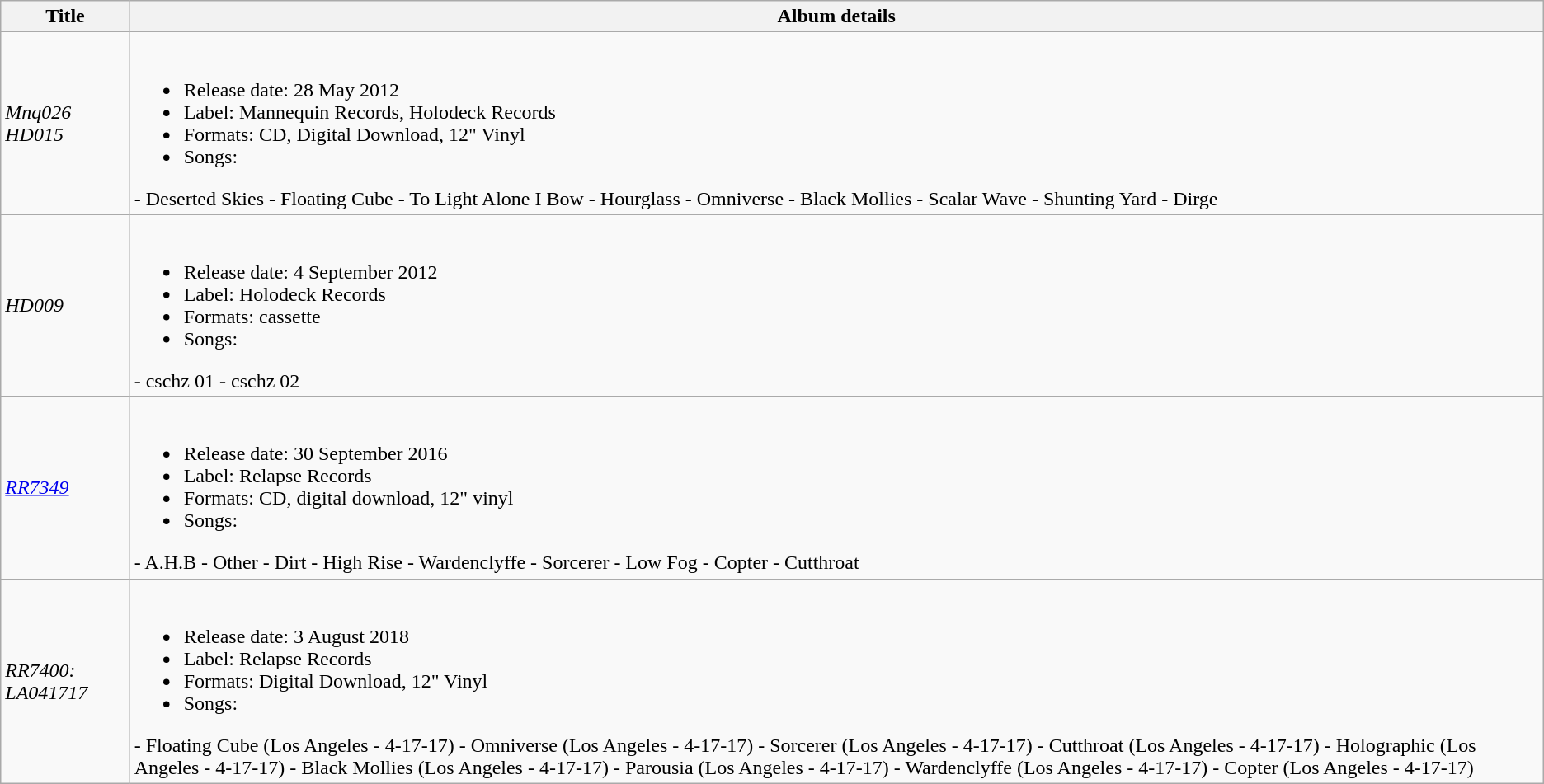<table class="wikitable sortable">
<tr>
<th>Title</th>
<th>Album details</th>
</tr>
<tr>
<td><em>Mnq026</em><br><em>HD015</em></td>
<td><br><ul><li>Release date: 28 May 2012</li><li>Label: Mannequin Records, Holodeck Records</li><li>Formats: CD, Digital Download, 12" Vinyl</li><li>Songs:</li></ul>- Deserted Skies
- Floating Cube
- To Light Alone I Bow
- Hourglass
- Omniverse
- Black Mollies
- Scalar Wave
- Shunting Yard
- Dirge</td>
</tr>
<tr>
<td><em>HD009</em></td>
<td><br><ul><li>Release date: 4 September 2012</li><li>Label: Holodeck Records</li><li>Formats: cassette</li><li>Songs:</li></ul>- cschz 01
- cschz 02</td>
</tr>
<tr>
<td><em><a href='#'>RR7349</a></em></td>
<td><br><ul><li>Release date: 30 September 2016</li><li>Label: Relapse Records</li><li>Formats: CD, digital download, 12" vinyl</li><li>Songs:</li></ul>- A.H.B
- Other
- Dirt
- High Rise
- Wardenclyffe
- Sorcerer
- Low Fog
- Copter
- Cutthroat</td>
</tr>
<tr>
<td><em>RR7400: LA041717</em></td>
<td><br><ul><li>Release date: 3 August 2018</li><li>Label: Relapse Records</li><li>Formats: Digital Download, 12" Vinyl</li><li>Songs:</li></ul>- Floating Cube  (Los Angeles - 4-17-17)
- Omniverse  (Los Angeles  - 4-17-17)
- Sorcerer  (Los Angeles - 4-17-17)
- Cutthroat (Los Angeles - 4-17-17)
- Holographic (Los Angeles - 4-17-17)
- Black Mollies  (Los Angeles - 4-17-17)
- Parousia  (Los Angeles - 4-17-17)
- Wardenclyffe  (Los Angeles - 4-17-17)
- Copter  (Los Angeles - 4-17-17)</td>
</tr>
</table>
